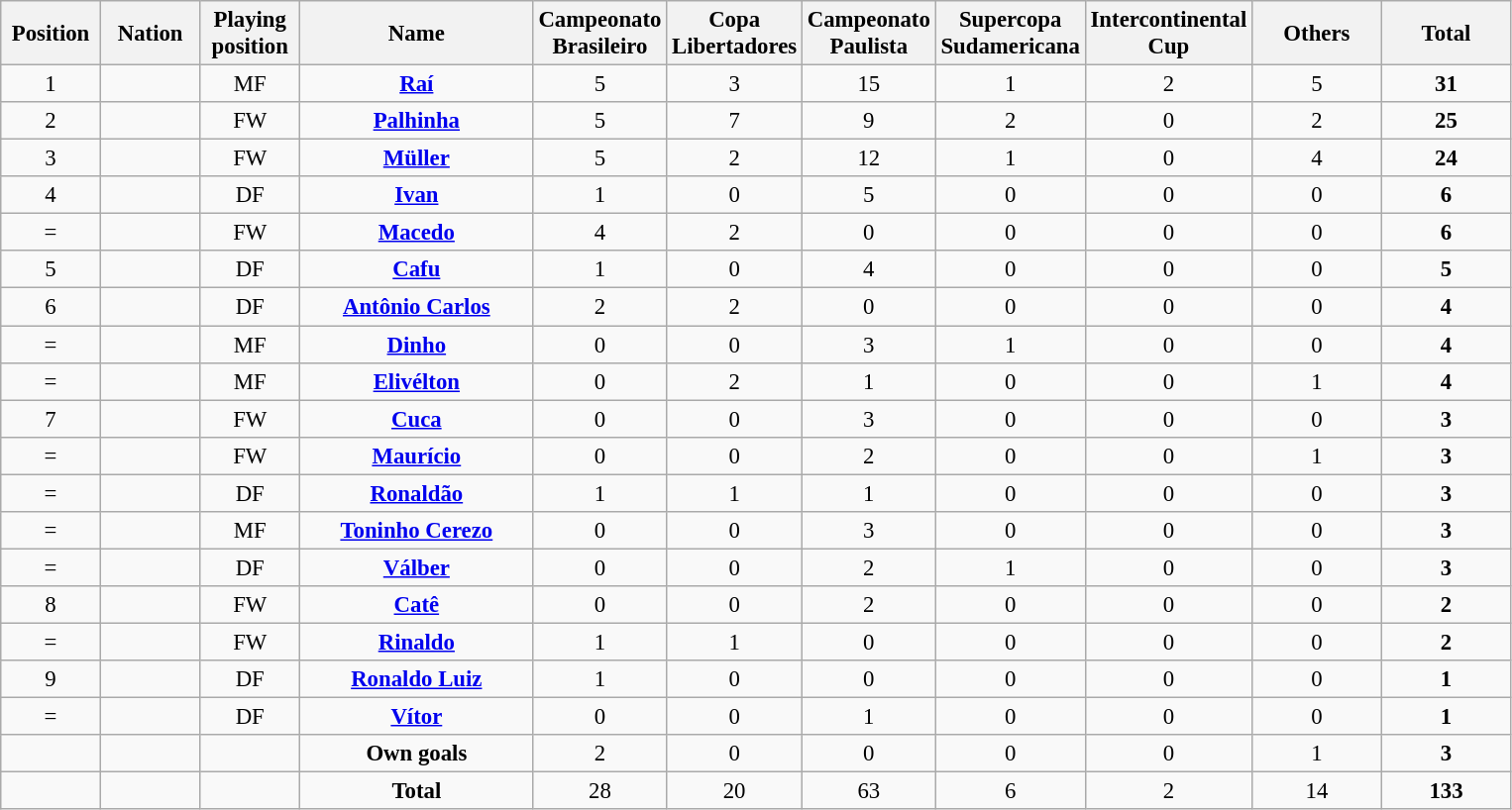<table class="wikitable" style="font-size: 95%; text-align: center;">
<tr>
<th width=60>Position</th>
<th width=60>Nation</th>
<th width=60>Playing position</th>
<th width=150>Name</th>
<th width=80>Campeonato Brasileiro</th>
<th width=80>Copa Libertadores</th>
<th width=80>Campeonato Paulista</th>
<th width=80>Supercopa Sudamericana</th>
<th width=80>Intercontinental Cup</th>
<th width=80>Others</th>
<th width=80>Total</th>
</tr>
<tr>
<td>1</td>
<td></td>
<td>MF</td>
<td><strong><a href='#'>Raí</a></strong></td>
<td>5</td>
<td>3</td>
<td>15</td>
<td>1</td>
<td>2</td>
<td>5</td>
<td><strong>31</strong></td>
</tr>
<tr>
<td>2</td>
<td></td>
<td>FW</td>
<td><strong><a href='#'>Palhinha</a></strong></td>
<td>5</td>
<td>7</td>
<td>9</td>
<td>2</td>
<td>0</td>
<td>2</td>
<td><strong>25</strong></td>
</tr>
<tr>
<td>3</td>
<td></td>
<td>FW</td>
<td><strong><a href='#'>Müller</a></strong></td>
<td>5</td>
<td>2</td>
<td>12</td>
<td>1</td>
<td>0</td>
<td>4</td>
<td><strong>24</strong></td>
</tr>
<tr>
<td>4</td>
<td></td>
<td>DF</td>
<td><strong><a href='#'>Ivan</a></strong></td>
<td>1</td>
<td>0</td>
<td>5</td>
<td>0</td>
<td>0</td>
<td>0</td>
<td><strong>6</strong></td>
</tr>
<tr>
<td>=</td>
<td></td>
<td>FW</td>
<td><strong><a href='#'>Macedo</a></strong></td>
<td>4</td>
<td>2</td>
<td>0</td>
<td>0</td>
<td>0</td>
<td>0</td>
<td><strong>6</strong></td>
</tr>
<tr>
<td>5</td>
<td></td>
<td>DF</td>
<td><strong><a href='#'>Cafu</a></strong></td>
<td>1</td>
<td>0</td>
<td>4</td>
<td>0</td>
<td>0</td>
<td>0</td>
<td><strong>5</strong></td>
</tr>
<tr>
<td>6</td>
<td></td>
<td>DF</td>
<td><strong><a href='#'>Antônio Carlos</a></strong></td>
<td>2</td>
<td>2</td>
<td>0</td>
<td>0</td>
<td>0</td>
<td>0</td>
<td><strong>4</strong></td>
</tr>
<tr>
<td>=</td>
<td></td>
<td>MF</td>
<td><strong><a href='#'>Dinho</a></strong></td>
<td>0</td>
<td>0</td>
<td>3</td>
<td>1</td>
<td>0</td>
<td>0</td>
<td><strong>4</strong></td>
</tr>
<tr>
<td>=</td>
<td></td>
<td>MF</td>
<td><strong><a href='#'>Elivélton</a></strong></td>
<td>0</td>
<td>2</td>
<td>1</td>
<td>0</td>
<td>0</td>
<td>1</td>
<td><strong>4</strong></td>
</tr>
<tr>
<td>7</td>
<td></td>
<td>FW</td>
<td><strong><a href='#'>Cuca</a></strong></td>
<td>0</td>
<td>0</td>
<td>3</td>
<td>0</td>
<td>0</td>
<td>0</td>
<td><strong>3</strong></td>
</tr>
<tr>
<td>=</td>
<td></td>
<td>FW</td>
<td><strong><a href='#'>Maurício</a></strong></td>
<td>0</td>
<td>0</td>
<td>2</td>
<td>0</td>
<td>0</td>
<td>1</td>
<td><strong>3</strong></td>
</tr>
<tr>
<td>=</td>
<td></td>
<td>DF</td>
<td><strong><a href='#'>Ronaldão</a></strong></td>
<td>1</td>
<td>1</td>
<td>1</td>
<td>0</td>
<td>0</td>
<td>0</td>
<td><strong>3</strong></td>
</tr>
<tr>
<td>=</td>
<td></td>
<td>MF</td>
<td><strong><a href='#'>Toninho Cerezo</a></strong></td>
<td>0</td>
<td>0</td>
<td>3</td>
<td>0</td>
<td>0</td>
<td>0</td>
<td><strong>3</strong></td>
</tr>
<tr>
<td>=</td>
<td></td>
<td>DF</td>
<td><strong><a href='#'>Válber</a></strong></td>
<td>0</td>
<td>0</td>
<td>2</td>
<td>1</td>
<td>0</td>
<td>0</td>
<td><strong>3</strong></td>
</tr>
<tr>
<td>8</td>
<td></td>
<td>FW</td>
<td><strong><a href='#'>Catê</a></strong></td>
<td>0</td>
<td>0</td>
<td>2</td>
<td>0</td>
<td>0</td>
<td>0</td>
<td><strong>2</strong></td>
</tr>
<tr>
<td>=</td>
<td></td>
<td>FW</td>
<td><strong><a href='#'>Rinaldo</a></strong></td>
<td>1</td>
<td>1</td>
<td>0</td>
<td>0</td>
<td>0</td>
<td>0</td>
<td><strong>2</strong></td>
</tr>
<tr>
<td>9</td>
<td></td>
<td>DF</td>
<td><strong><a href='#'>Ronaldo Luiz</a></strong></td>
<td>1</td>
<td>0</td>
<td>0</td>
<td>0</td>
<td>0</td>
<td>0</td>
<td><strong>1</strong></td>
</tr>
<tr>
<td>=</td>
<td></td>
<td>DF</td>
<td><strong><a href='#'>Vítor</a></strong></td>
<td>0</td>
<td>0</td>
<td>1</td>
<td>0</td>
<td>0</td>
<td>0</td>
<td><strong>1</strong></td>
</tr>
<tr>
<td></td>
<td></td>
<td></td>
<td><strong>Own goals</strong></td>
<td>2</td>
<td>0</td>
<td>0</td>
<td>0</td>
<td>0</td>
<td>1</td>
<td><strong>3</strong></td>
</tr>
<tr>
<td></td>
<td></td>
<td></td>
<td><strong>Total</strong></td>
<td>28</td>
<td>20</td>
<td>63</td>
<td>6</td>
<td>2</td>
<td>14</td>
<td><strong>133</strong></td>
</tr>
</table>
